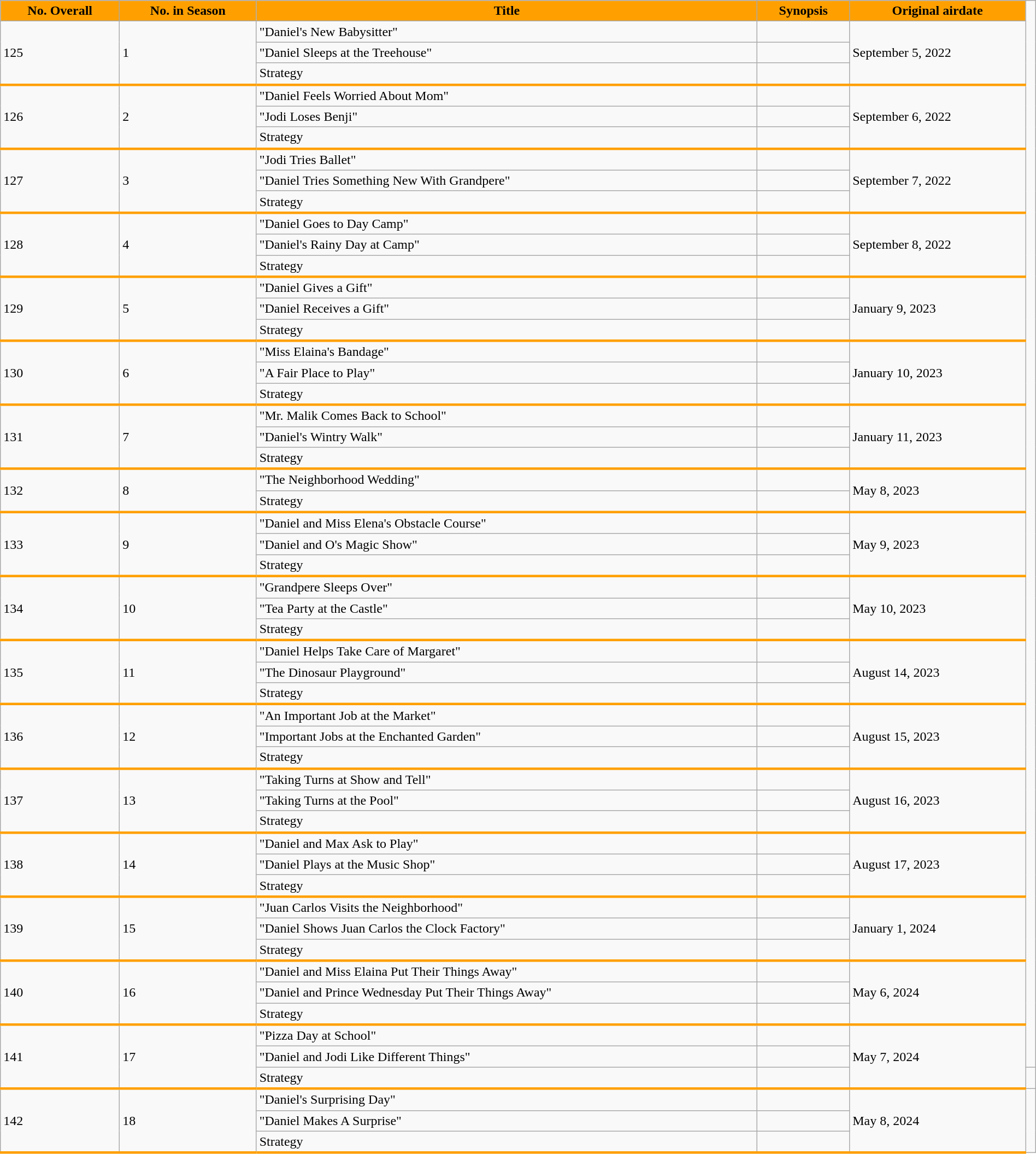<table style="width:100%;" class="wikitable plainrowheaders">
<tr>
<th style="background:#FFA000;">No. Overall</th>
<th style="background:#FFA000;">No. in Season</th>
<th style="background:#FFA000;">Title</th>
<th style="background:#FFA000;">Synopsis</th>
<th style="background:#FFA000;">Original airdate</th>
</tr>
<tr>
<td rowspan="3" style="border-bottom: 3px solid #FFA000">125</td>
<td rowspan="3" style="border-bottom: 3px solid #FFA000">1</td>
<td style="white-space:nowrap">"Daniel's New Babysitter"</td>
<td></td>
<td rowspan="3" style="border-bottom: 3px solid #FFA000;">September 5, 2022</td>
</tr>
<tr>
<td>"Daniel Sleeps at the Treehouse"</td>
<td></td>
</tr>
<tr>
<td style="border-bottom: 3px solid #FFA000;">Strategy</td>
<td style="border-bottom: 3px solid #FFA000;"></td>
</tr>
<tr>
<td rowspan="3" style="border-bottom: 3px solid #FFA000">126</td>
<td rowspan="3" style="border-bottom: 3px solid #FFA000">2</td>
<td style="white-space:nowrap">"Daniel Feels Worried About Mom"</td>
<td></td>
<td rowspan="3" style="border-bottom: 3px solid #FFA000;">September 6, 2022</td>
</tr>
<tr>
<td>"Jodi Loses Benji"</td>
<td></td>
</tr>
<tr>
<td style="border-bottom: 3px solid #FFA000;">Strategy</td>
<td style="border-bottom: 3px solid #FFA000;"></td>
</tr>
<tr>
<td rowspan="3" style="border-bottom: 3px solid #FFA000">127</td>
<td rowspan="3" style="border-bottom: 3px solid #FFA000">3</td>
<td style="white-space:nowrap">"Jodi Tries Ballet"</td>
<td></td>
<td rowspan="3" style="border-bottom: 3px solid #FFA000;">September 7, 2022</td>
</tr>
<tr>
<td>"Daniel Tries Something New With Grandpere"</td>
<td></td>
</tr>
<tr>
<td style="border-bottom: 3px solid #FFA000;">Strategy</td>
<td style="border-bottom: 3px solid #FFA000;"></td>
</tr>
<tr>
<td rowspan="3" style="border-bottom: 3px solid #FFA000">128</td>
<td rowspan="3" style="border-bottom: 3px solid #FFA000">4</td>
<td style="white-space:nowrap">"Daniel Goes to Day Camp"</td>
<td></td>
<td rowspan="3" style="border-bottom: 3px solid #FFA000;">September 8, 2022</td>
</tr>
<tr>
<td>"Daniel's Rainy Day at Camp"</td>
<td></td>
</tr>
<tr>
<td style="border-bottom: 3px solid #FFA000;">Strategy</td>
<td style="border-bottom: 3px solid #FFA000;"></td>
</tr>
<tr>
<td rowspan="3" style="border-bottom: 3px solid #FFA000">129</td>
<td rowspan="3" style="border-bottom: 3px solid #FFA000">5</td>
<td style="white-space:nowrap">"Daniel Gives a Gift"</td>
<td></td>
<td rowspan="3" style="border-bottom: 3px solid #FFA000;">January 9, 2023</td>
</tr>
<tr>
<td>"Daniel Receives a Gift"</td>
<td></td>
</tr>
<tr>
<td style="border-bottom: 3px solid #FFA000;">Strategy</td>
<td style="border-bottom: 3px solid #FFA000;"></td>
</tr>
<tr>
<td rowspan="3" style="border-bottom: 3px solid #FFA000">130</td>
<td rowspan="3" style="border-bottom: 3px solid #FFA000">6</td>
<td style="white-space:nowrap">"Miss Elaina's Bandage"</td>
<td></td>
<td rowspan="3" style="border-bottom: 3px solid #FFA000;">January 10, 2023</td>
</tr>
<tr>
<td>"A Fair Place to Play"</td>
<td></td>
</tr>
<tr>
<td style="border-bottom: 3px solid #FFA000;">Strategy</td>
<td style="border-bottom: 3px solid #FFA000;"></td>
</tr>
<tr>
<td rowspan="3" style="border-bottom: 3px solid #FFA000">131</td>
<td rowspan="3" style="border-bottom: 3px solid #FFA000">7</td>
<td style="white-space:nowrap">"Mr. Malik Comes Back to School"</td>
<td></td>
<td rowspan="3" style="border-bottom: 3px solid #FFA000;">January 11, 2023</td>
</tr>
<tr>
<td>"Daniel's Wintry Walk"</td>
<td></td>
</tr>
<tr>
<td style="border-bottom: 3px solid #FFA000;">Strategy</td>
<td style="border-bottom: 3px solid #FFA000;"></td>
</tr>
<tr>
<td rowspan="2" style="border-bottom: 3px solid #FFA000">132</td>
<td rowspan="2" style="border-bottom: 3px solid #FFA000">8</td>
<td style="white-space:nowrap">"The Neighborhood Wedding"</td>
<td></td>
<td rowspan="2" style="border-bottom: 3px solid #FFA000;">May 8, 2023</td>
</tr>
<tr>
<td style="border-bottom: 3px solid #FFA000;">Strategy</td>
<td style="border-bottom: 3px solid #FFA000;"></td>
</tr>
<tr>
<td rowspan="3" style="border-bottom: 3px solid #FFA000">133</td>
<td rowspan="3" style="border-bottom: 3px solid #FFA000">9</td>
<td style="white-space:nowrap">"Daniel and Miss Elena's Obstacle Course"</td>
<td></td>
<td rowspan="3" style="border-bottom: 3px solid #FFA000;">May 9, 2023</td>
</tr>
<tr>
<td>"Daniel and O's Magic Show"</td>
<td></td>
</tr>
<tr>
<td style="border-bottom: 3px solid #FFA000;">Strategy</td>
<td style="border-bottom: 3px solid #FFA000;"></td>
</tr>
<tr>
<td rowspan="3" style="border-bottom: 3px solid #FFA000">134</td>
<td rowspan="3" style="border-bottom: 3px solid #FFA000">10</td>
<td style="white-space:nowrap">"Grandpere Sleeps Over"</td>
<td></td>
<td rowspan="3" style="border-bottom: 3px solid #FFA000;">May 10, 2023</td>
</tr>
<tr>
<td>"Tea Party at the Castle"</td>
<td></td>
</tr>
<tr>
<td style="border-bottom: 3px solid #FFA000;">Strategy</td>
<td style="border-bottom: 3px solid #FFA000;"></td>
</tr>
<tr>
<td rowspan="3" style="border-bottom: 3px solid #FFA000">135</td>
<td rowspan="3" style="border-bottom: 3px solid #FFA000">11</td>
<td style="white-space:nowrap">"Daniel Helps Take Care of Margaret"</td>
<td></td>
<td rowspan="3" style="border-bottom: 3px solid #FFA000;">August 14, 2023</td>
</tr>
<tr>
<td>"The Dinosaur Playground"</td>
<td></td>
</tr>
<tr>
<td style="border-bottom: 3px solid #FFA000;">Strategy</td>
<td style="border-bottom: 3px solid #FFA000;"></td>
</tr>
<tr>
<td rowspan="3" style="border-bottom: 3px solid #FFA000">136</td>
<td rowspan="3" style="border-bottom: 3px solid #FFA000">12</td>
<td style="white-space:nowrap">"An Important Job at the Market"</td>
<td></td>
<td rowspan="3" style="border-bottom: 3px solid #FFA000;">August 15, 2023</td>
</tr>
<tr>
<td>"Important Jobs at the Enchanted Garden"</td>
<td></td>
</tr>
<tr>
<td style="border-bottom: 3px solid #FFA000;">Strategy</td>
<td style="border-bottom: 3px solid #FFA000;"></td>
</tr>
<tr>
<td rowspan="3" style="border-bottom: 3px solid #FFA000">137</td>
<td rowspan="3" style="border-bottom: 3px solid #FFA000">13</td>
<td style="white-space:nowrap">"Taking Turns at Show and Tell"</td>
<td></td>
<td rowspan="3" style="border-bottom: 3px solid #FFA000;">August 16, 2023</td>
</tr>
<tr>
<td>"Taking Turns at the Pool"</td>
<td></td>
</tr>
<tr>
<td style="border-bottom: 3px solid #FFA000;">Strategy</td>
<td style="border-bottom: 3px solid #FFA000;"></td>
</tr>
<tr>
<td rowspan="3" style="border-bottom: 3px solid #FFA000">138</td>
<td rowspan="3" style="border-bottom: 3px solid #FFA000">14</td>
<td style="white-space:nowrap">"Daniel and Max Ask to Play"</td>
<td></td>
<td rowspan="3" style="border-bottom: 3px solid #FFA000;">August 17, 2023</td>
</tr>
<tr>
<td>"Daniel Plays at the Music Shop"</td>
<td></td>
</tr>
<tr>
<td style="border-bottom: 3px solid #FFA000;">Strategy</td>
<td style="border-bottom: 3px solid #FFA000;"></td>
</tr>
<tr>
<td rowspan="3" style="border-bottom: 3px solid #FFA000">139</td>
<td rowspan="3" style="border-bottom: 3px solid #FFA000">15</td>
<td style="white-space:nowrap">"Juan Carlos Visits the Neighborhood"</td>
<td></td>
<td rowspan="3" style="border-bottom: 3px solid #FFA000;">January 1, 2024</td>
</tr>
<tr>
<td>"Daniel Shows Juan Carlos the Clock Factory"</td>
<td></td>
</tr>
<tr>
<td style="border-bottom: 3px solid #FFA000;">Strategy</td>
<td style="border-bottom: 3px solid #FFA000;"></td>
</tr>
<tr>
<td rowspan="3" style="border-bottom: 3px solid #FFA000">140</td>
<td rowspan="3" style="border-bottom: 3px solid #FFA000">16</td>
<td style="white-space:nowrap">"Daniel and Miss Elaina Put Their Things Away"</td>
<td></td>
<td rowspan="3" style="border-bottom: 3px solid #FFA000;">May 6, 2024</td>
</tr>
<tr>
<td>"Daniel and Prince Wednesday Put Their Things Away"</td>
<td></td>
</tr>
<tr>
<td style="border-bottom: 3px solid #FFA000;">Strategy</td>
<td style="border-bottom: 3px solid #FFA000;"></td>
</tr>
<tr>
<td rowspan="3" style="border-bottom: 3px solid #FFA000">141</td>
<td rowspan="3" style="border-bottom: 3px solid #FFA000">17</td>
<td style="white-space:nowrap">"Pizza Day at School"</td>
<td></td>
<td rowspan="3" style="border-bottom: 3px solid #FFA000;">May 7, 2024</td>
</tr>
<tr>
<td>"Daniel and Jodi Like Different Things"</td>
<td></td>
</tr>
<tr>
<td style="border-bottom: 3px solid #FFA000;">Strategy</td>
<td style="border-bottom: 3px solid #FFA000;"></td>
<td></td>
</tr>
<tr>
<td rowspan="3" style="border-bottom: 3px solid #FFA000">142</td>
<td rowspan="3" style="border-bottom: 3px solid #FFA000">18</td>
<td style="white-space:nowrap">"Daniel's Surprising Day"</td>
<td></td>
<td rowspan="3" style="border-bottom: 3px solid #FFA000;">May 8, 2024</td>
</tr>
<tr>
<td>"Daniel Makes A Surprise"</td>
<td></td>
</tr>
<tr>
<td style="border-bottom: 3px solid #FFA000;">Strategy</td>
<td style="border-bottom: 3px solid #FFA000;"></td>
</tr>
</table>
